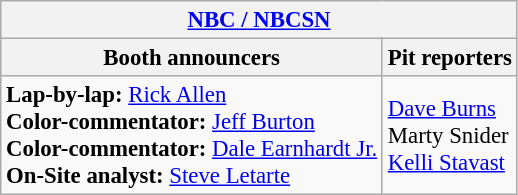<table class="wikitable" style="font-size: 95%">
<tr>
<th colspan="2"><a href='#'>NBC / NBCSN</a></th>
</tr>
<tr>
<th>Booth announcers</th>
<th>Pit reporters</th>
</tr>
<tr>
<td><strong>Lap-by-lap:</strong> <a href='#'>Rick Allen</a><br><strong>Color-commentator:</strong> <a href='#'>Jeff Burton</a><br><strong>Color-commentator:</strong> <a href='#'>Dale Earnhardt Jr.</a><br><strong>On-Site analyst:</strong> <a href='#'>Steve Letarte</a></td>
<td><a href='#'>Dave Burns</a><br>Marty Snider<br><a href='#'>Kelli Stavast</a></td>
</tr>
</table>
